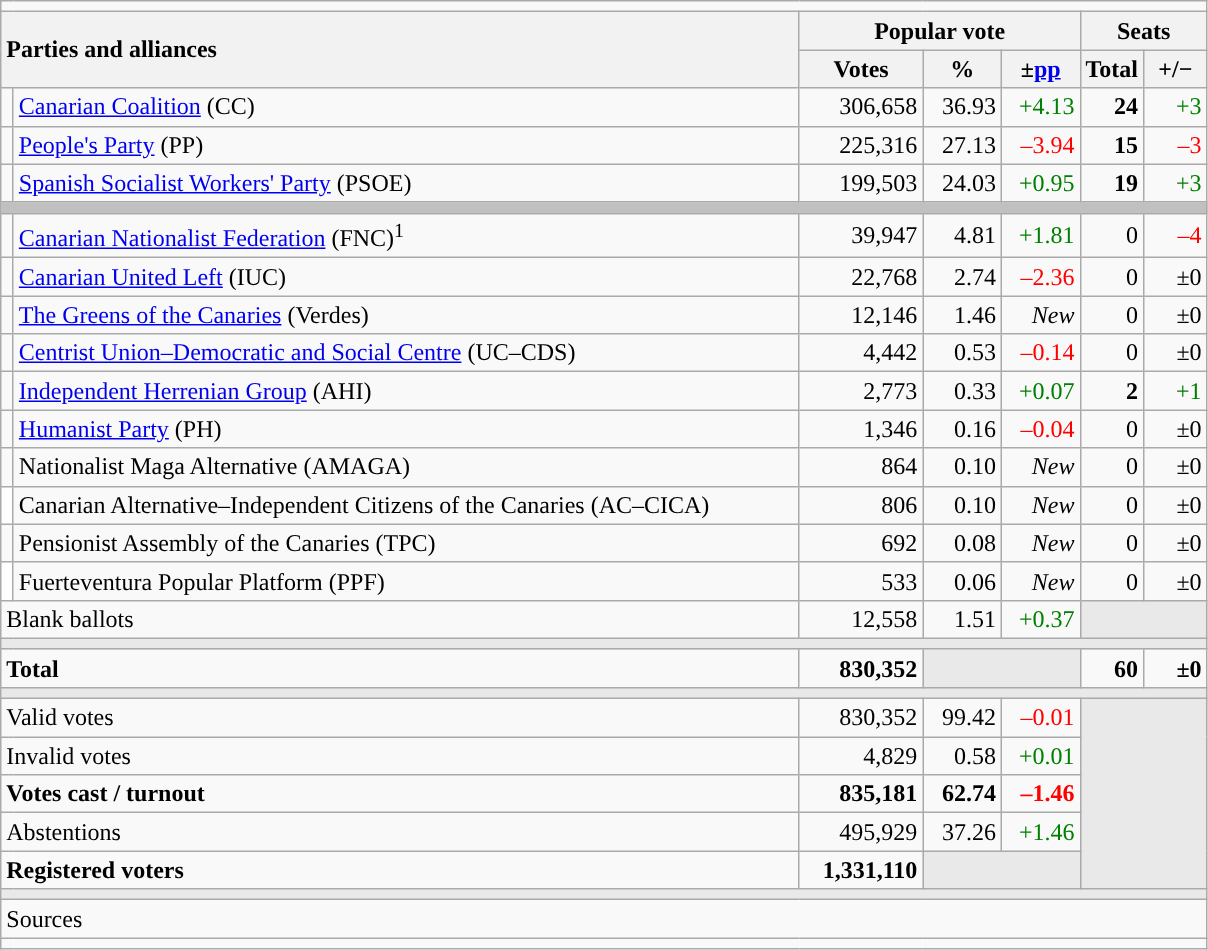<table class="wikitable" style="text-align:right;">
<tr>
<td colspan="7"></td>
</tr>
<tr>
<th style="text-align:left;" rowspan="2" colspan="2" width="525">Parties and alliances</th>
<th colspan="3">Popular vote</th>
<th colspan="2">Seats</th>
</tr>
<tr>
<th width="75">Votes</th>
<th width="45">%</th>
<th width="45">±<a href='#'>pp</a></th>
<th width="35">Total</th>
<th width="35">+/−</th>
</tr>
<tr>
<td width="1" style="color:inherit;background:"></td>
<td align="left"><a href='#'>Canarian Coalition</a> (CC)</td>
<td>306,658</td>
<td>36.93</td>
<td style="color:green;">+4.13</td>
<td><strong>24</strong></td>
<td style="color:green;">+3</td>
</tr>
<tr>
<td style="color:inherit;background:"></td>
<td align="left"><a href='#'>People's Party</a> (PP)</td>
<td>225,316</td>
<td>27.13</td>
<td style="color:red;">–3.94</td>
<td><strong>15</strong></td>
<td style="color:red;">–3</td>
</tr>
<tr>
<td style="color:inherit;background:"></td>
<td align="left"><a href='#'>Spanish Socialist Workers' Party</a> (PSOE)</td>
<td>199,503</td>
<td>24.03</td>
<td style="color:green;">+0.95</td>
<td><strong>19</strong></td>
<td style="color:green;">+3</td>
</tr>
<tr>
<td colspan="7" bgcolor="#C0C0C0"></td>
</tr>
<tr>
<td style="color:inherit;background:"></td>
<td align="left"><a href='#'>Canarian Nationalist Federation</a> (FNC)<sup>1</sup></td>
<td>39,947</td>
<td>4.81</td>
<td style="color:green;">+1.81</td>
<td>0</td>
<td style="color:red;">–4</td>
</tr>
<tr>
<td style="color:inherit;background:"></td>
<td align="left"><a href='#'>Canarian United Left</a> (IUC)</td>
<td>22,768</td>
<td>2.74</td>
<td style="color:red;">–2.36</td>
<td>0</td>
<td>±0</td>
</tr>
<tr>
<td style="color:inherit;background:"></td>
<td align="left"><a href='#'>The Greens of the Canaries</a> (Verdes)</td>
<td>12,146</td>
<td>1.46</td>
<td><em>New</em></td>
<td>0</td>
<td>±0</td>
</tr>
<tr>
<td style="color:inherit;background:"></td>
<td align="left"><a href='#'>Centrist Union–Democratic and Social Centre</a> (UC–CDS)</td>
<td>4,442</td>
<td>0.53</td>
<td style="color:red;">–0.14</td>
<td>0</td>
<td>±0</td>
</tr>
<tr>
<td style="color:inherit;background:"></td>
<td align="left"><a href='#'>Independent Herrenian Group</a> (AHI)</td>
<td>2,773</td>
<td>0.33</td>
<td style="color:green;">+0.07</td>
<td><strong>2</strong></td>
<td style="color:green;">+1</td>
</tr>
<tr>
<td style="color:inherit;background:"></td>
<td align="left"><a href='#'>Humanist Party</a> (PH)</td>
<td>1,346</td>
<td>0.16</td>
<td style="color:red;">–0.04</td>
<td>0</td>
<td>±0</td>
</tr>
<tr>
<td style="color:inherit;background:"></td>
<td align="left">Nationalist Maga Alternative (AMAGA)</td>
<td>864</td>
<td>0.10</td>
<td><em>New</em></td>
<td>0</td>
<td>±0</td>
</tr>
<tr>
<td bgcolor="white"></td>
<td align="left">Canarian Alternative–Independent Citizens of the Canaries (AC–CICA)</td>
<td>806</td>
<td>0.10</td>
<td><em>New</em></td>
<td>0</td>
<td>±0</td>
</tr>
<tr>
<td style="color:inherit;background:"></td>
<td align="left">Pensionist Assembly of the Canaries (TPC)</td>
<td>692</td>
<td>0.08</td>
<td><em>New</em></td>
<td>0</td>
<td>±0</td>
</tr>
<tr>
<td bgcolor="white"></td>
<td align="left">Fuerteventura Popular Platform (PPF)</td>
<td>533</td>
<td>0.06</td>
<td><em>New</em></td>
<td>0</td>
<td>±0</td>
</tr>
<tr>
<td align="left" colspan="2">Blank ballots</td>
<td>12,558</td>
<td>1.51</td>
<td style="color:green;">+0.37</td>
<td bgcolor="#E9E9E9" colspan="2"></td>
</tr>
<tr>
<td colspan="7" bgcolor="#E9E9E9"></td>
</tr>
<tr style="font-weight:bold;">
<td align="left" colspan="2">Total</td>
<td>830,352</td>
<td bgcolor="#E9E9E9" colspan="2"></td>
<td>60</td>
<td>±0</td>
</tr>
<tr>
<td colspan="7" bgcolor="#E9E9E9"></td>
</tr>
<tr>
<td align="left" colspan="2">Valid votes</td>
<td>830,352</td>
<td>99.42</td>
<td style="color:red;">–0.01</td>
<td bgcolor="#E9E9E9" colspan="2" rowspan="5"></td>
</tr>
<tr>
<td align="left" colspan="2">Invalid votes</td>
<td>4,829</td>
<td>0.58</td>
<td style="color:green;">+0.01</td>
</tr>
<tr style="font-weight:bold;">
<td align="left" colspan="2">Votes cast / turnout</td>
<td>835,181</td>
<td>62.74</td>
<td style="color:red;">–1.46</td>
</tr>
<tr>
<td align="left" colspan="2">Abstentions</td>
<td>495,929</td>
<td>37.26</td>
<td style="color:green;">+1.46</td>
</tr>
<tr style="font-weight:bold;">
<td align="left" colspan="2">Registered voters</td>
<td>1,331,110</td>
<td bgcolor="#E9E9E9" colspan="2"></td>
</tr>
<tr>
<td colspan="7" bgcolor="#E9E9E9"></td>
</tr>
<tr>
<td align="left" colspan="7">Sources</td>
</tr>
<tr>
<td colspan="7" style="text-align:left; max-width:790px;"></td>
</tr>
</table>
